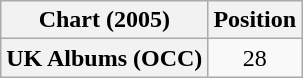<table class="wikitable plainrowheaders" style="text-align:center">
<tr>
<th scope="col">Chart (2005)</th>
<th scope="col">Position</th>
</tr>
<tr>
<th scope="row">UK Albums (OCC)</th>
<td>28</td>
</tr>
</table>
